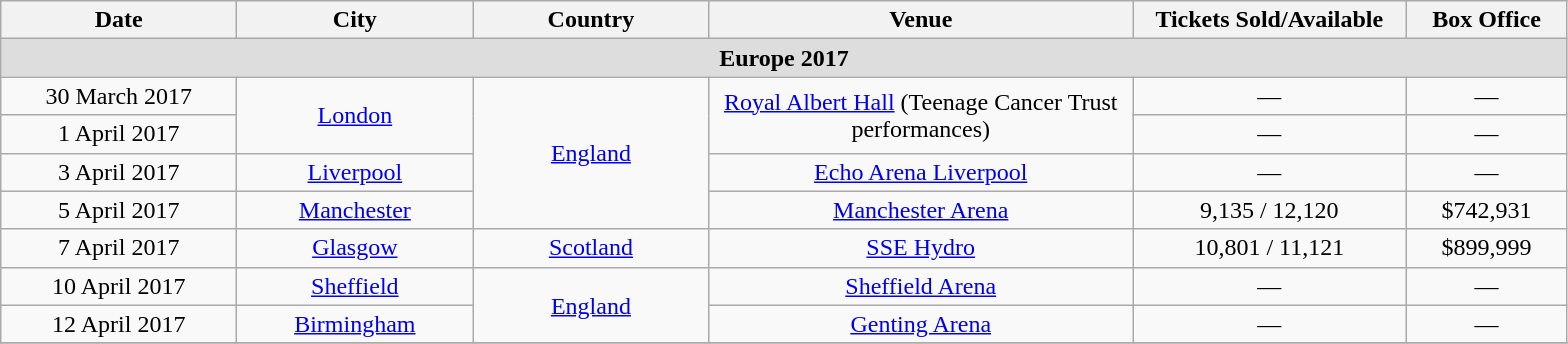<table class="wikitable" style="text-align:center;">
<tr>
<th width="150">Date</th>
<th width="150">City</th>
<th width="150">Country</th>
<th width="275">Venue</th>
<th width="175">Tickets Sold/Available</th>
<th width="100">Box Office</th>
</tr>
<tr>
<td colspan="6" style="background:#ddd;"><strong>Europe 2017</strong></td>
</tr>
<tr>
<td>30 March 2017</td>
<td rowspan="2"><a href='#'>London</a></td>
<td rowspan="4"><a href='#'>England</a></td>
<td rowspan="2"><a href='#'>Royal Albert Hall</a>  (Teenage Cancer Trust performances)</td>
<td>—</td>
<td>—</td>
</tr>
<tr>
<td>1 April 2017</td>
<td>—</td>
<td>—</td>
</tr>
<tr>
<td>3 April 2017</td>
<td><a href='#'>Liverpool</a></td>
<td><a href='#'>Echo Arena Liverpool</a></td>
<td>—</td>
<td>—</td>
</tr>
<tr>
<td>5 April 2017</td>
<td><a href='#'>Manchester</a></td>
<td><a href='#'>Manchester Arena</a></td>
<td>9,135 / 12,120</td>
<td>$742,931</td>
</tr>
<tr>
<td>7 April 2017</td>
<td><a href='#'>Glasgow</a></td>
<td><a href='#'>Scotland</a></td>
<td><a href='#'>SSE Hydro</a></td>
<td>10,801 / 11,121</td>
<td>$899,999</td>
</tr>
<tr>
<td>10 April 2017</td>
<td><a href='#'>Sheffield</a></td>
<td rowspan="2"><a href='#'>England</a></td>
<td><a href='#'>Sheffield Arena</a></td>
<td>—</td>
<td>—</td>
</tr>
<tr>
<td>12 April 2017</td>
<td><a href='#'>Birmingham</a></td>
<td><a href='#'>Genting Arena</a></td>
<td>—</td>
<td>—</td>
</tr>
<tr>
</tr>
</table>
